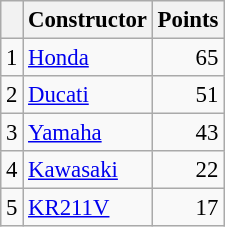<table class="wikitable" style="font-size: 95%;">
<tr>
<th></th>
<th>Constructor</th>
<th>Points</th>
</tr>
<tr>
<td align=center>1</td>
<td> <a href='#'>Honda</a></td>
<td align=right>65</td>
</tr>
<tr>
<td align=center>2</td>
<td> <a href='#'>Ducati</a></td>
<td align=right>51</td>
</tr>
<tr>
<td align=center>3</td>
<td> <a href='#'>Yamaha</a></td>
<td align=right>43</td>
</tr>
<tr>
<td align=center>4</td>
<td> <a href='#'>Kawasaki</a></td>
<td align=right>22</td>
</tr>
<tr>
<td align=center>5</td>
<td> <a href='#'>KR211V</a></td>
<td align=right>17</td>
</tr>
</table>
